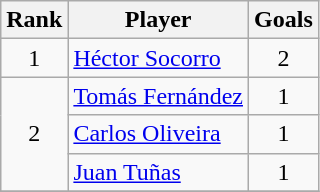<table class="wikitable" style="text-align: left;">
<tr>
<th>Rank</th>
<th>Player</th>
<th>Goals</th>
</tr>
<tr>
<td align=center>1</td>
<td><a href='#'>Héctor Socorro</a></td>
<td align=center>2</td>
</tr>
<tr>
<td rowspan=3 align=center>2</td>
<td><a href='#'>Tomás Fernández</a></td>
<td align=center>1</td>
</tr>
<tr>
<td><a href='#'>Carlos Oliveira</a></td>
<td align=center>1</td>
</tr>
<tr>
<td><a href='#'>Juan Tuñas</a></td>
<td align=center>1</td>
</tr>
<tr>
</tr>
</table>
